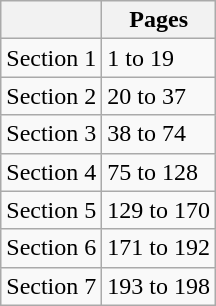<table class="wikitable">
<tr>
<th></th>
<th>Pages</th>
</tr>
<tr>
<td>Section 1</td>
<td>1 to 19</td>
</tr>
<tr>
<td>Section 2</td>
<td>20 to 37</td>
</tr>
<tr>
<td>Section 3</td>
<td>38 to 74</td>
</tr>
<tr>
<td>Section 4</td>
<td>75 to 128</td>
</tr>
<tr>
<td>Section 5</td>
<td>129 to 170</td>
</tr>
<tr>
<td>Section 6</td>
<td>171 to 192</td>
</tr>
<tr>
<td>Section 7</td>
<td>193 to 198</td>
</tr>
</table>
